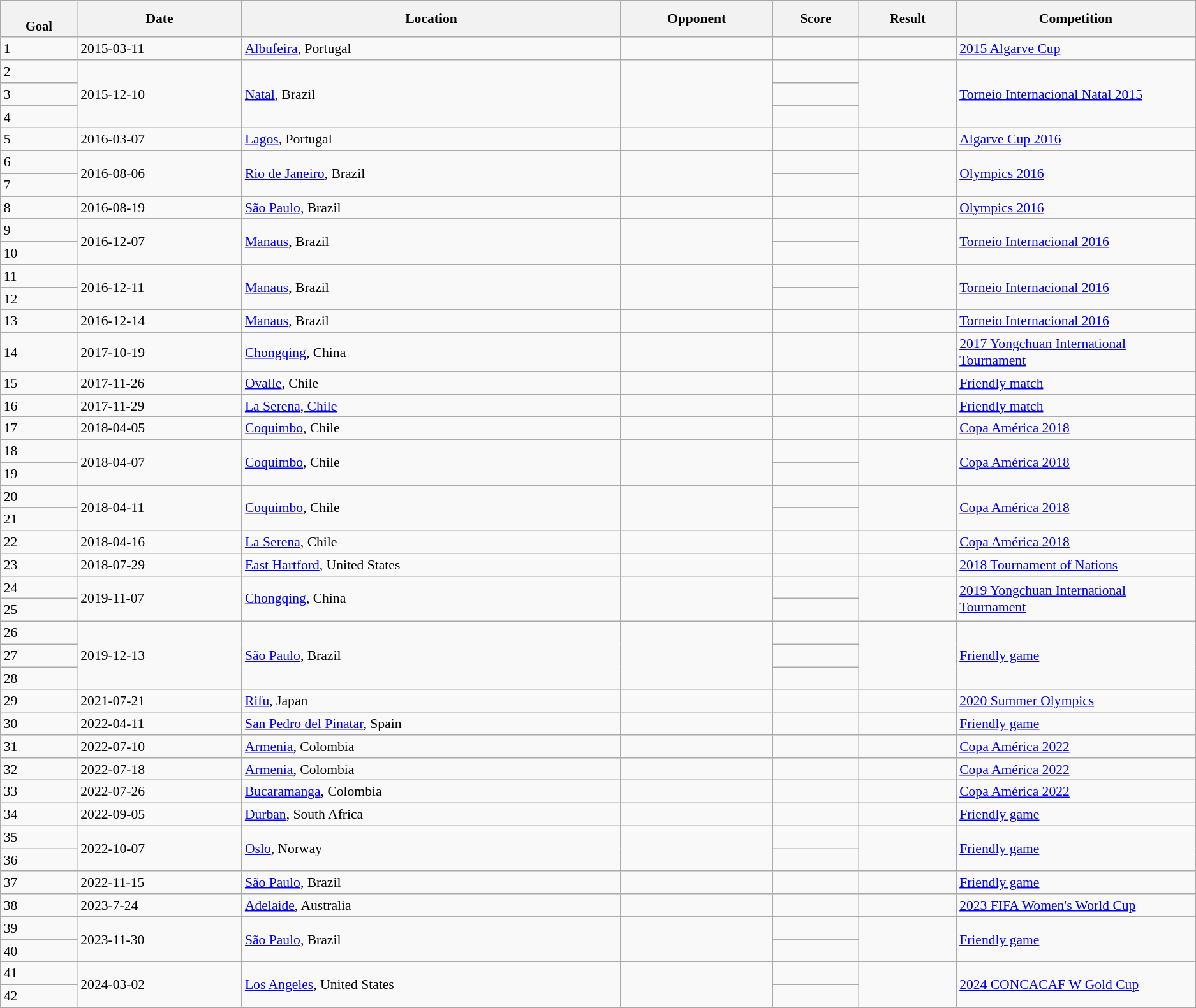<table class="wikitable collapsible sortable" style="font-size:90%">
<tr>
<th data-sort-type="number" style="font-size:95%;"><br>Goal</th>
<th>Date</th>
<th>Location</th>
<th>Opponent</th>
<th data-sort-type="number" style="font-size:95%;">Score</th>
<th data-sort-type="number" style="font-size:95%;">Result</th>
<th width="20%">Competition</th>
</tr>
<tr>
<td>1</td>
<td>2015-03-11</td>
<td> <a href='#'>Albufeira</a>, Portugal</td>
<td></td>
<td></td>
<td></td>
<td><a href='#'>2015 Algarve Cup</a></td>
</tr>
<tr>
<td>2</td>
<td rowspan=3>2015-12-10</td>
<td rowspan=3> <a href='#'>Natal</a>, Brazil</td>
<td rowspan=3></td>
<td></td>
<td rowspan=3></td>
<td rowspan=3><a href='#'>Torneio Internacional Natal 2015</a></td>
</tr>
<tr>
<td>3</td>
<td></td>
</tr>
<tr>
<td>4</td>
<td></td>
</tr>
<tr>
<td>5</td>
<td>2016-03-07</td>
<td> <a href='#'>Lagos</a>, Portugal</td>
<td></td>
<td></td>
<td></td>
<td><a href='#'>Algarve Cup 2016</a></td>
</tr>
<tr>
<td>6</td>
<td rowspan=2>2016-08-06</td>
<td rowspan=2> <a href='#'>Rio de Janeiro</a>, Brazil</td>
<td rowspan=2></td>
<td></td>
<td rowspan=2></td>
<td rowspan=2><a href='#'>Olympics 2016</a></td>
</tr>
<tr>
<td>7</td>
<td></td>
</tr>
<tr>
<td>8</td>
<td>2016-08-19</td>
<td> <a href='#'>São Paulo</a>, Brazil</td>
<td></td>
<td></td>
<td></td>
<td><a href='#'>Olympics 2016</a></td>
</tr>
<tr>
<td>9</td>
<td rowspan=2>2016-12-07</td>
<td rowspan=2> <a href='#'>Manaus</a>, Brazil</td>
<td rowspan=2></td>
<td></td>
<td rowspan=2></td>
<td rowspan=2><a href='#'>Torneio Internacional 2016</a></td>
</tr>
<tr>
<td>10</td>
<td></td>
</tr>
<tr>
<td>11</td>
<td rowspan=2>2016-12-11</td>
<td rowspan=2> <a href='#'>Manaus</a>, Brazil</td>
<td rowspan=2></td>
<td></td>
<td rowspan=2></td>
<td rowspan=2><a href='#'>Torneio Internacional 2016</a></td>
</tr>
<tr>
<td>12</td>
<td></td>
</tr>
<tr>
<td>13</td>
<td>2016-12-14</td>
<td> <a href='#'>Manaus</a>, Brazil</td>
<td></td>
<td></td>
<td></td>
<td><a href='#'>Torneio Internacional 2016</a></td>
</tr>
<tr>
<td>14</td>
<td>2017-10-19</td>
<td> <a href='#'>Chongqing</a>, China</td>
<td></td>
<td></td>
<td></td>
<td><a href='#'>2017 Yongchuan International Tournament</a></td>
</tr>
<tr>
<td>15</td>
<td>2017-11-26</td>
<td> <a href='#'>Ovalle</a>, Chile</td>
<td></td>
<td></td>
<td></td>
<td><a href='#'>Friendly match</a></td>
</tr>
<tr>
<td>16</td>
<td>2017-11-29</td>
<td> <a href='#'>La Serena, Chile</a></td>
<td></td>
<td></td>
<td></td>
<td><a href='#'>Friendly match</a></td>
</tr>
<tr>
<td>17</td>
<td>2018-04-05</td>
<td> <a href='#'>Coquimbo</a>, Chile</td>
<td></td>
<td></td>
<td></td>
<td><a href='#'>Copa América 2018</a></td>
</tr>
<tr>
<td>18</td>
<td rowspan=2>2018-04-07</td>
<td rowspan=2> <a href='#'>Coquimbo</a>, Chile</td>
<td rowspan=2></td>
<td></td>
<td rowspan=2></td>
<td rowspan=2><a href='#'>Copa América 2018</a></td>
</tr>
<tr>
<td>19</td>
<td></td>
</tr>
<tr>
<td>20</td>
<td rowspan=2>2018-04-11</td>
<td rowspan=2> <a href='#'>Coquimbo</a>, Chile</td>
<td rowspan=2></td>
<td></td>
<td rowspan=2></td>
<td rowspan=2><a href='#'>Copa América 2018</a></td>
</tr>
<tr>
<td>21</td>
<td></td>
</tr>
<tr>
<td>22</td>
<td>2018-04-16</td>
<td> <a href='#'>La Serena</a>, Chile</td>
<td></td>
<td></td>
<td></td>
<td><a href='#'>Copa América 2018</a></td>
</tr>
<tr>
<td>23</td>
<td>2018-07-29</td>
<td> <a href='#'>East Hartford</a>, United States</td>
<td></td>
<td></td>
<td></td>
<td><a href='#'>2018 Tournament of Nations</a></td>
</tr>
<tr>
<td>24</td>
<td rowspan=2>2019-11-07</td>
<td rowspan=2> <a href='#'>Chongqing</a>, China</td>
<td rowspan=2></td>
<td></td>
<td rowspan=2></td>
<td rowspan=2><a href='#'>2019 Yongchuan International Tournament</a></td>
</tr>
<tr>
<td>25</td>
<td></td>
</tr>
<tr>
<td>26</td>
<td rowspan=3>2019-12-13</td>
<td rowspan=3> <a href='#'>São Paulo</a>, Brazil</td>
<td rowspan=3></td>
<td></td>
<td rowspan=3></td>
<td rowspan=3><a href='#'>Friendly game</a></td>
</tr>
<tr>
<td>27</td>
<td></td>
</tr>
<tr>
<td>28</td>
<td></td>
</tr>
<tr>
<td>29</td>
<td>2021-07-21</td>
<td> <a href='#'>Rifu</a>, Japan</td>
<td></td>
<td></td>
<td></td>
<td><a href='#'>2020 Summer Olympics</a></td>
</tr>
<tr>
<td>30</td>
<td>2022-04-11</td>
<td> <a href='#'>San Pedro del Pinatar</a>, Spain</td>
<td></td>
<td></td>
<td></td>
<td><a href='#'>Friendly game</a></td>
</tr>
<tr>
<td>31</td>
<td>2022-07-10</td>
<td> <a href='#'>Armenia</a>, Colombia</td>
<td></td>
<td></td>
<td></td>
<td><a href='#'>Copa América 2022</a></td>
</tr>
<tr>
<td>32</td>
<td>2022-07-18</td>
<td> <a href='#'>Armenia</a>, Colombia</td>
<td></td>
<td></td>
<td></td>
<td><a href='#'>Copa América 2022</a></td>
</tr>
<tr>
<td>33</td>
<td>2022-07-26</td>
<td> <a href='#'>Bucaramanga</a>, Colombia</td>
<td></td>
<td></td>
<td></td>
<td><a href='#'>Copa América 2022</a></td>
</tr>
<tr>
<td>34</td>
<td>2022-09-05</td>
<td> <a href='#'>Durban</a>, South Africa</td>
<td></td>
<td></td>
<td></td>
<td><a href='#'>Friendly game</a></td>
</tr>
<tr>
<td>35</td>
<td rowspan=2>2022-10-07</td>
<td rowspan=2> <a href='#'>Oslo</a>, Norway</td>
<td rowspan=2></td>
<td></td>
<td rowspan=2></td>
<td rowspan=2><a href='#'>Friendly game</a></td>
</tr>
<tr>
<td>36</td>
<td></td>
</tr>
<tr>
<td>37</td>
<td>2022-11-15</td>
<td> <a href='#'>São Paulo</a>, Brazil</td>
<td></td>
<td></td>
<td></td>
<td><a href='#'>Friendly game</a></td>
</tr>
<tr>
<td>38</td>
<td>2023-7-24</td>
<td> <a href='#'>Adelaide</a>, Australia</td>
<td></td>
<td></td>
<td></td>
<td><a href='#'>2023 FIFA Women's World Cup</a></td>
</tr>
<tr>
<td>39</td>
<td rowspan=2>2023-11-30</td>
<td rowspan=2> <a href='#'>São Paulo</a>, Brazil</td>
<td rowspan=2></td>
<td></td>
<td rowspan=2></td>
<td rowspan=2><a href='#'>Friendly game</a></td>
</tr>
<tr>
<td>40</td>
<td></td>
</tr>
<tr>
<td>41</td>
<td rowspan=2>2024-03-02</td>
<td rowspan=2> <a href='#'>Los Angeles</a>, United States</td>
<td rowspan=2></td>
<td></td>
<td rowspan=2></td>
<td rowspan=2><a href='#'>2024 CONCACAF W Gold Cup</a></td>
</tr>
<tr>
<td>42</td>
<td></td>
</tr>
<tr>
</tr>
</table>
